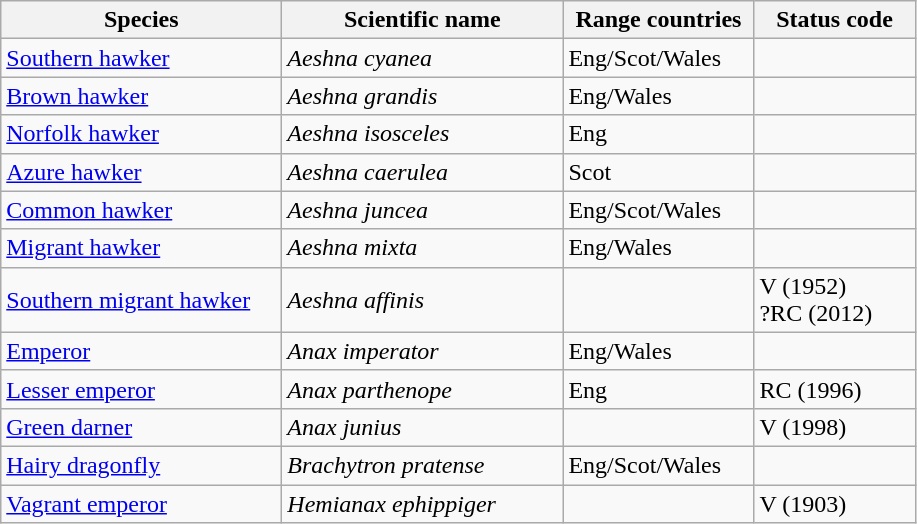<table class="wikitable">
<tr>
<th>Species</th>
<th>Scientific name</th>
<th>Range countries</th>
<th>Status code</th>
</tr>
<tr>
<td style="width:180px"><a href='#'>Southern hawker</a></td>
<td style="width:180px"><em>Aeshna cyanea</em></td>
<td style="width:120px">Eng/Scot/Wales</td>
<td style="width:100px"></td>
</tr>
<tr>
<td><a href='#'>Brown hawker</a></td>
<td><em>Aeshna grandis</em></td>
<td>Eng/Wales</td>
<td></td>
</tr>
<tr>
<td><a href='#'>Norfolk hawker</a></td>
<td><em>Aeshna isosceles</em></td>
<td>Eng</td>
<td></td>
</tr>
<tr>
<td><a href='#'>Azure hawker</a></td>
<td><em>Aeshna caerulea</em></td>
<td>Scot</td>
<td></td>
</tr>
<tr>
<td><a href='#'>Common hawker</a></td>
<td><em>Aeshna juncea</em></td>
<td>Eng/Scot/Wales</td>
<td></td>
</tr>
<tr>
<td><a href='#'>Migrant hawker</a></td>
<td><em>Aeshna mixta</em></td>
<td>Eng/Wales</td>
<td></td>
</tr>
<tr>
<td><a href='#'>Southern migrant hawker</a></td>
<td><em>Aeshna affinis</em></td>
<td></td>
<td>V (1952)<br>?RC (2012)</td>
</tr>
<tr>
<td><a href='#'>Emperor</a></td>
<td><em>Anax imperator</em></td>
<td>Eng/Wales</td>
<td></td>
</tr>
<tr>
<td><a href='#'>Lesser emperor</a></td>
<td><em>Anax parthenope</em></td>
<td>Eng</td>
<td>RC (1996)</td>
</tr>
<tr>
<td><a href='#'>Green darner</a></td>
<td><em>Anax junius</em></td>
<td></td>
<td>V (1998)</td>
</tr>
<tr>
<td><a href='#'>Hairy dragonfly</a></td>
<td><em>Brachytron pratense</em></td>
<td>Eng/Scot/Wales</td>
<td></td>
</tr>
<tr>
<td><a href='#'>Vagrant emperor</a></td>
<td><em>Hemianax ephippiger</em></td>
<td></td>
<td>V (1903)</td>
</tr>
</table>
